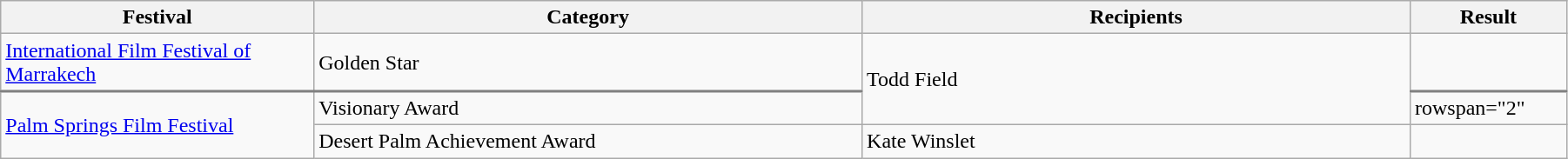<table class="wikitable" width="95%" cellpadding="5">
<tr>
<th width="20%">Festival</th>
<th width="35%">Category</th>
<th width="35%">Recipients</th>
<th width="10%">Result</th>
</tr>
<tr>
<td><a href='#'>International Film Festival of Marrakech</a></td>
<td>Golden Star</td>
<td rowspan="2">Todd Field</td>
<td></td>
</tr>
<tr style="border-top:2px solid gray;">
<td rowspan="2"><a href='#'>Palm Springs Film Festival</a></td>
<td>Visionary Award</td>
<td>rowspan="2" </td>
</tr>
<tr>
<td>Desert Palm Achievement Award</td>
<td>Kate Winslet</td>
</tr>
</table>
